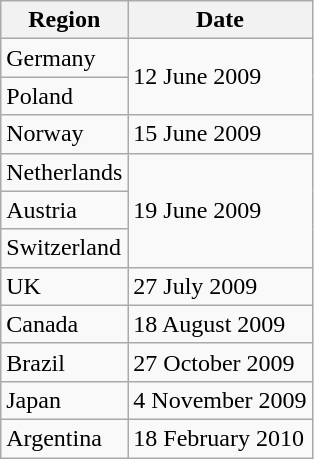<table class="wikitable">
<tr>
<th>Region</th>
<th>Date</th>
</tr>
<tr>
<td>Germany</td>
<td rowspan="2">12 June 2009</td>
</tr>
<tr>
<td>Poland</td>
</tr>
<tr>
<td>Norway</td>
<td>15 June 2009</td>
</tr>
<tr>
<td>Netherlands</td>
<td rowspan="3">19 June 2009</td>
</tr>
<tr>
<td>Austria</td>
</tr>
<tr>
<td>Switzerland</td>
</tr>
<tr>
<td>UK</td>
<td>27 July 2009</td>
</tr>
<tr>
<td>Canada</td>
<td>18 August 2009</td>
</tr>
<tr>
<td>Brazil</td>
<td>27 October 2009</td>
</tr>
<tr>
<td>Japan</td>
<td>4 November 2009</td>
</tr>
<tr>
<td>Argentina</td>
<td>18 February 2010</td>
</tr>
</table>
